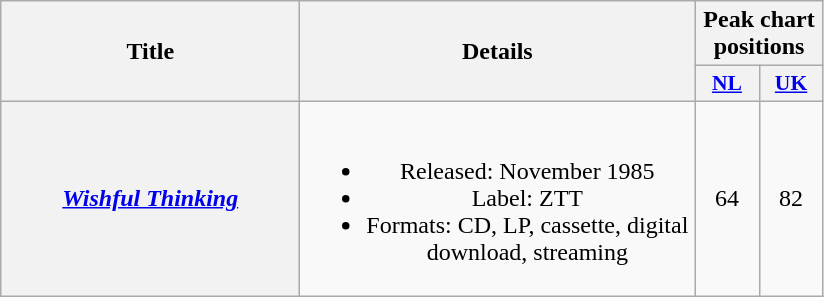<table class="wikitable plainrowheaders" style="text-align:center;">
<tr>
<th scope="col" rowspan="2" style="width:12em;">Title</th>
<th scope="col" rowspan="2" style="width:16em;">Details</th>
<th scope="col" colspan="2">Peak chart positions</th>
</tr>
<tr>
<th scope="col" style="width:2.5em;font-size:90%;"><a href='#'>NL</a><br></th>
<th scope="col" style="width:2.5em;font-size:90%;"><a href='#'>UK</a><br></th>
</tr>
<tr>
<th scope="row"><em><a href='#'>Wishful Thinking</a></em></th>
<td><br><ul><li>Released: November 1985</li><li>Label: ZTT</li><li>Formats: CD, LP, cassette, digital download, streaming</li></ul></td>
<td>64</td>
<td>82</td>
</tr>
</table>
